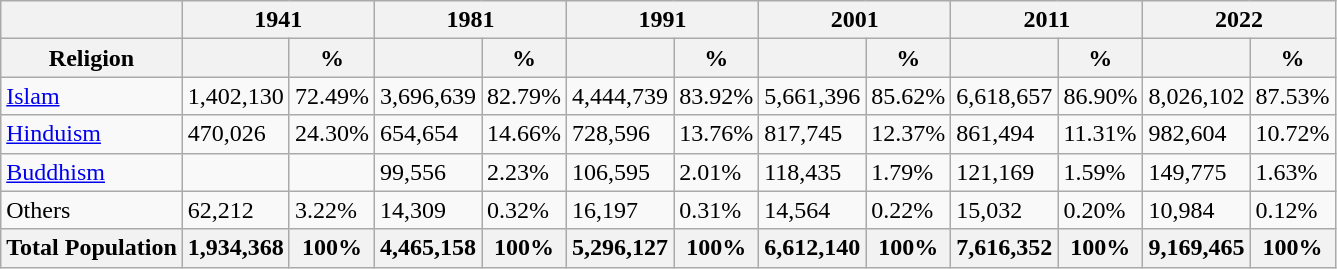<table class="wikitable sortable">
<tr>
<th></th>
<th colspan="2">1941</th>
<th colspan="2">1981</th>
<th colspan="2">1991</th>
<th colspan="2">2001</th>
<th colspan="2">2011</th>
<th colspan="2">2022</th>
</tr>
<tr>
<th>Religion</th>
<th></th>
<th>%</th>
<th></th>
<th>%</th>
<th></th>
<th>%</th>
<th></th>
<th>%</th>
<th></th>
<th>%</th>
<th></th>
<th>%</th>
</tr>
<tr>
<td><a href='#'>Islam</a> </td>
<td>1,402,130</td>
<td>72.49%</td>
<td>3,696,639</td>
<td>82.79%</td>
<td>4,444,739</td>
<td>83.92%</td>
<td>5,661,396</td>
<td>85.62%</td>
<td>6,618,657</td>
<td>86.90%</td>
<td>8,026,102</td>
<td>87.53%</td>
</tr>
<tr>
<td><a href='#'>Hinduism</a> </td>
<td>470,026</td>
<td>24.30%</td>
<td>654,654</td>
<td>14.66%</td>
<td>728,596</td>
<td>13.76%</td>
<td>817,745</td>
<td>12.37%</td>
<td>861,494</td>
<td>11.31%</td>
<td>982,604</td>
<td>10.72%</td>
</tr>
<tr>
<td><a href='#'>Buddhism</a> </td>
<td></td>
<td></td>
<td>99,556</td>
<td>2.23%</td>
<td>106,595</td>
<td>2.01%</td>
<td>118,435</td>
<td>1.79%</td>
<td>121,169</td>
<td>1.59%</td>
<td>149,775</td>
<td>1.63%</td>
</tr>
<tr>
<td>Others</td>
<td>62,212</td>
<td>3.22%</td>
<td>14,309</td>
<td>0.32%</td>
<td>16,197</td>
<td>0.31%</td>
<td>14,564</td>
<td>0.22%</td>
<td>15,032</td>
<td>0.20%</td>
<td>10,984</td>
<td>0.12%</td>
</tr>
<tr>
<th>Total Population</th>
<th>1,934,368</th>
<th>100%</th>
<th><strong>4,465,158</strong></th>
<th>100%</th>
<th>5,296,127</th>
<th>100%</th>
<th>6,612,140</th>
<th>100%</th>
<th>7,616,352</th>
<th>100%</th>
<th>9,169,465</th>
<th>100%</th>
</tr>
</table>
